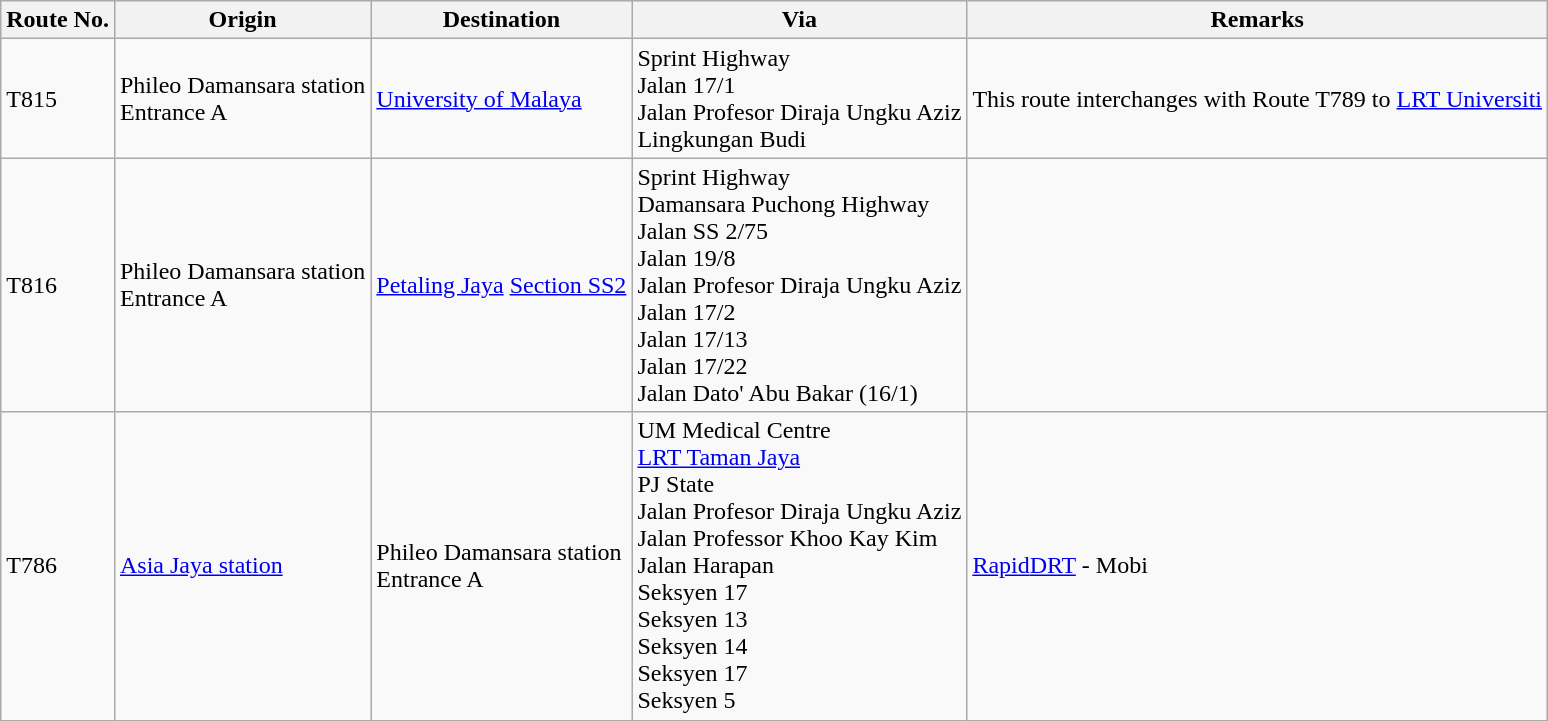<table class="wikitable">
<tr>
<th>Route No.</th>
<th>Origin</th>
<th>Destination</th>
<th>Via</th>
<th>Remarks</th>
</tr>
<tr>
<td>T815</td>
<td> Phileo Damansara station <br> Entrance A</td>
<td><a href='#'>University of Malaya</a></td>
<td>Sprint Highway <br> Jalan 17/1 <br> Jalan Profesor Diraja Ungku Aziz <br> Lingkungan Budi</td>
<td>This route interchanges with Route T789 to  <a href='#'>LRT Universiti</a></td>
</tr>
<tr>
<td>T816</td>
<td> Phileo Damansara station <br> Entrance A</td>
<td><a href='#'>Petaling Jaya</a> <a href='#'>Section SS2</a></td>
<td>Sprint Highway <br> Damansara Puchong Highway <br> Jalan SS 2/75 <br> Jalan 19/8 <br> Jalan Profesor Diraja Ungku Aziz <br> Jalan 17/2 <br> Jalan 17/13 <br> Jalan 17/22 <br> Jalan Dato' Abu Bakar (16/1)</td>
<td></td>
</tr>
<tr>
<td>T786</td>
<td> <a href='#'>Asia Jaya station</a></td>
<td> Phileo Damansara station <br> Entrance A</td>
<td>UM Medical Centre<br>  <a href='#'>LRT Taman Jaya</a><br>PJ State <br> Jalan Profesor Diraja Ungku Aziz <br> Jalan Professor Khoo Kay Kim <br> Jalan Harapan <br> Seksyen 17 <br> Seksyen 13 <br> Seksyen 14 <br> Seksyen 17 <br> Seksyen 5</td>
<td><a href='#'>Rapid</a><a href='#'>DRT</a> - Mobi</td>
</tr>
</table>
